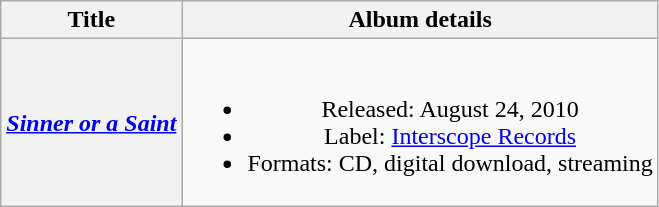<table class="wikitable plainrowheaders" style="text-align:center;">
<tr>
<th scope="col">Title</th>
<th scope="col">Album details</th>
</tr>
<tr>
<th scope="row"><em><a href='#'>Sinner or a Saint</a></em></th>
<td><br><ul><li>Released: August 24, 2010</li><li>Label: <a href='#'>Interscope Records</a></li><li>Formats: CD, digital download, streaming</li></ul></td>
</tr>
</table>
